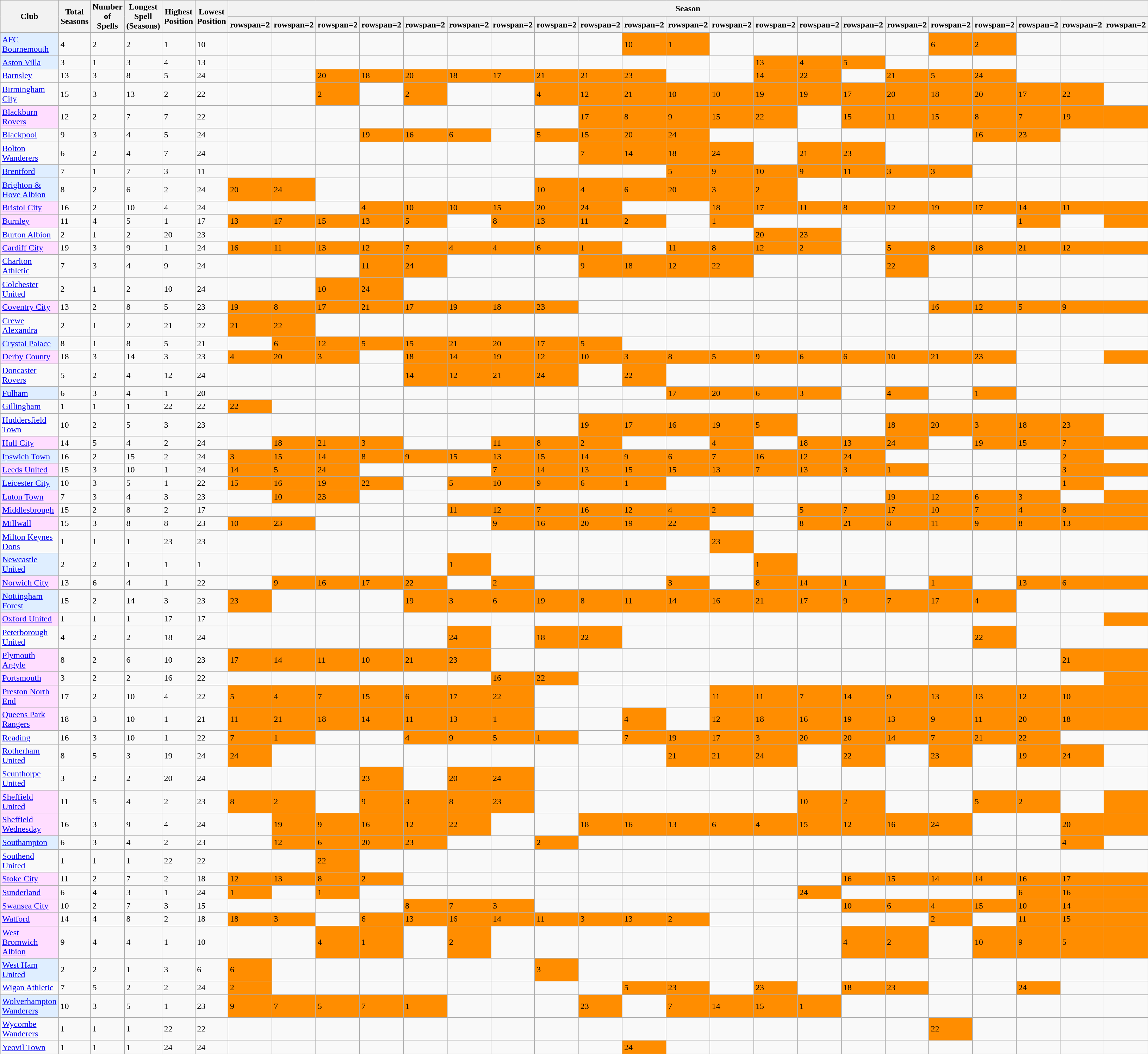<table class="wikitable sortable">
<tr>
<th rowspan=3>Club</th>
<th rowspan=3>Total Seasons</th>
<th rowspan=3>Number of Spells</th>
<th rowspan=3>Longest Spell (Seasons)</th>
<th rowspan=3>Highest Position</th>
<th rowspan=3>Lowest Position</th>
<th colspan=21>Season</th>
</tr>
<tr>
<th>rowspan=2 </th>
<th>rowspan=2 </th>
<th>rowspan=2 </th>
<th>rowspan=2 </th>
<th>rowspan=2 </th>
<th>rowspan=2 </th>
<th>rowspan=2 </th>
<th>rowspan=2 </th>
<th>rowspan=2 </th>
<th>rowspan=2 </th>
<th>rowspan=2 </th>
<th>rowspan=2 </th>
<th>rowspan=2 </th>
<th>rowspan=2 </th>
<th>rowspan=2 </th>
<th>rowspan=2 </th>
<th>rowspan=2 </th>
<th>rowspan=2 </th>
<th>rowspan=2 </th>
<th>rowspan=2 </th>
<th>rowspan=2 </th>
</tr>
<tr>
</tr>
<tr>
<td style='background: #DFEEFF'><a href='#'>AFC Bournemouth</a> </td>
<td>4</td>
<td>2</td>
<td>2</td>
<td>1</td>
<td>10</td>
<td></td>
<td></td>
<td></td>
<td></td>
<td></td>
<td></td>
<td></td>
<td></td>
<td></td>
<td style='background: #ff8d00'>10</td>
<td style='background: #ff8d00'>1</td>
<td></td>
<td></td>
<td></td>
<td></td>
<td></td>
<td style='background: #ff8d00'>6</td>
<td style='background: #ff8d00'>2</td>
<td></td>
<td></td>
<td></td>
</tr>
<tr>
<td style='background: #DFEEFF'><a href='#'>Aston Villa</a> </td>
<td>3</td>
<td>1</td>
<td>3</td>
<td>4</td>
<td>13</td>
<td></td>
<td></td>
<td></td>
<td></td>
<td></td>
<td></td>
<td></td>
<td></td>
<td></td>
<td></td>
<td></td>
<td></td>
<td style='background: #ff8d00'>13</td>
<td style='background: #ff8d00'>4</td>
<td style='background: #ff8d00'>5</td>
<td></td>
<td></td>
<td></td>
<td></td>
<td></td>
<td></td>
</tr>
<tr>
<td><a href='#'>Barnsley</a></td>
<td>13</td>
<td>3</td>
<td>8</td>
<td>5</td>
<td>24</td>
<td></td>
<td></td>
<td style='background: #ff8d00'>20</td>
<td style='background: #ff8d00'>18</td>
<td style='background: #ff8d00'>20</td>
<td style='background: #ff8d00'>18</td>
<td style='background: #ff8d00'>17</td>
<td style='background: #ff8d00'>21</td>
<td style='background: #ff8d00'>21</td>
<td style='background: #ff8d00'>23</td>
<td></td>
<td></td>
<td style='background: #ff8d00'>14</td>
<td style='background: #ff8d00'>22</td>
<td></td>
<td style='background: #ff8d00'>21</td>
<td style='background: #ff8d00'>5</td>
<td style='background: #ff8d00'>24</td>
<td></td>
<td></td>
<td></td>
</tr>
<tr>
<td><a href='#'>Birmingham City</a></td>
<td>15</td>
<td>3</td>
<td>13</td>
<td>2</td>
<td>22</td>
<td></td>
<td></td>
<td style='background: #ff8d00'>2</td>
<td></td>
<td style='background: #ff8d00'>2</td>
<td></td>
<td></td>
<td style='background: #ff8d00'>4</td>
<td style='background: #ff8d00'>12</td>
<td style='background: #ff8d00'>21</td>
<td style='background: #ff8d00'>10</td>
<td style="background: #ff8d00">10</td>
<td style='background: #ff8d00'>19</td>
<td style='background: #ff8d00'>19</td>
<td style='background: #ff8d00'>17</td>
<td style='background: #ff8d00'>20</td>
<td style='background: #ff8d00'>18</td>
<td style='background: #ff8d00'>20</td>
<td style='background: #ff8d00'>17</td>
<td style='background: #ff8d00'>22</td>
<td></td>
</tr>
<tr>
<td style='background: #FFDDFF'><a href='#'>Blackburn Rovers</a> </td>
<td>12</td>
<td>2</td>
<td>7</td>
<td>7</td>
<td>22</td>
<td></td>
<td></td>
<td></td>
<td></td>
<td></td>
<td></td>
<td></td>
<td></td>
<td style='background: #ff8d00'>17</td>
<td style='background: #ff8d00'>8</td>
<td style='background: #ff8d00'>9</td>
<td style="background: #ff8d00">15</td>
<td style='background: #ff8d00'>22</td>
<td></td>
<td style='background: #ff8d00'>15</td>
<td style='background: #ff8d00'>11</td>
<td style='background: #ff8d00'>15</td>
<td style='background: #ff8d00'>8</td>
<td style='background: #ff8d00'>7</td>
<td style='background: #ff8d00'>19</td>
<td style='background: #ff8d00'></td>
</tr>
<tr>
<td><a href='#'>Blackpool</a></td>
<td>9</td>
<td>3</td>
<td>4</td>
<td>5</td>
<td>24</td>
<td></td>
<td></td>
<td></td>
<td style='background: #ff8d00'>19</td>
<td style='background: #ff8d00'>16</td>
<td style='background: #ff8d00'>6</td>
<td></td>
<td style='background: #ff8d00'>5</td>
<td style='background: #ff8d00'>15</td>
<td style='background: #ff8d00'>20</td>
<td style='background: #ff8d00'>24</td>
<td></td>
<td></td>
<td></td>
<td></td>
<td></td>
<td></td>
<td style='background: #ff8d00'>16</td>
<td style='background: #ff8d00'>23</td>
<td></td>
<td></td>
</tr>
<tr>
<td><a href='#'>Bolton Wanderers</a></td>
<td>6</td>
<td>2</td>
<td>4</td>
<td>7</td>
<td>24</td>
<td></td>
<td></td>
<td></td>
<td></td>
<td></td>
<td></td>
<td></td>
<td></td>
<td style='background: #ff8d00'>7</td>
<td style='background: #ff8d00'>14</td>
<td style='background: #ff8d00'>18</td>
<td style='background: #ff8d00'>24</td>
<td></td>
<td style='background: #ff8d00'>21</td>
<td style='background: #ff8d00'>23</td>
<td></td>
<td></td>
<td></td>
<td></td>
<td></td>
<td></td>
</tr>
<tr>
<td style='background: #DFEEFF'><a href='#'>Brentford</a> </td>
<td>7</td>
<td>1</td>
<td>7</td>
<td>3</td>
<td>11</td>
<td></td>
<td></td>
<td></td>
<td></td>
<td></td>
<td></td>
<td></td>
<td></td>
<td></td>
<td></td>
<td style='background: #ff8d00'>5</td>
<td style='background: #ff8d00'>9</td>
<td style='background: #ff8d00'>10</td>
<td style='background: #ff8d00'>9</td>
<td style='background: #ff8d00'>11</td>
<td style='background: #ff8d00'>3</td>
<td style='background: #ff8d00'>3</td>
<td></td>
<td></td>
<td></td>
<td></td>
</tr>
<tr>
<td style='background: #DFEEFF'><a href='#'>Brighton & Hove Albion</a> </td>
<td>8</td>
<td>2</td>
<td>6</td>
<td>2</td>
<td>24</td>
<td style='background: #ff8d00'>20</td>
<td style='background: #ff8d00'>24</td>
<td></td>
<td></td>
<td></td>
<td></td>
<td></td>
<td style='background: #ff8d00'>10</td>
<td style='background: #ff8d00'>4</td>
<td style='background: #ff8d00'>6</td>
<td style='background: #ff8d00'>20</td>
<td style='background: #ff8d00'>3</td>
<td style='background: #ff8d00'>2</td>
<td></td>
<td></td>
<td></td>
<td></td>
<td></td>
<td></td>
<td></td>
<td></td>
</tr>
<tr>
<td style='background: #FFDDFF'><a href='#'>Bristol City</a> </td>
<td>16</td>
<td>2</td>
<td>10</td>
<td>4</td>
<td>24</td>
<td></td>
<td></td>
<td></td>
<td style='background: #ff8d00'>4</td>
<td style='background: #ff8d00'>10</td>
<td style='background: #ff8d00'>10</td>
<td style='background: #ff8d00'>15</td>
<td style='background: #ff8d00'>20</td>
<td style='background: #ff8d00'>24</td>
<td></td>
<td></td>
<td style='background: #ff8d00'>18</td>
<td style='background: #ff8d00'>17</td>
<td style='background: #ff8d00'>11</td>
<td style='background: #ff8d00'>8</td>
<td style='background: #ff8d00'>12</td>
<td style='background: #ff8d00'>19</td>
<td style='background: #ff8d00'>17</td>
<td style='background: #ff8d00'>14</td>
<td style='background: #ff8d00'>11</td>
<td style='background: #ff8d00'></td>
</tr>
<tr>
<td style='background: #FFDDFF'><a href='#'>Burnley</a> </td>
<td>11</td>
<td>4</td>
<td>5</td>
<td>1</td>
<td>17</td>
<td style='background: #ff8d00'>13</td>
<td style='background: #ff8d00'>17</td>
<td style='background: #ff8d00'>15</td>
<td style='background: #ff8d00'>13</td>
<td style='background: #ff8d00'>5</td>
<td></td>
<td style='background: #ff8d00'>8</td>
<td style='background: #ff8d00'>13</td>
<td style='background: #ff8d00'>11</td>
<td style='background: #ff8d00'>2</td>
<td></td>
<td style='background: #ff8d00'>1</td>
<td></td>
<td></td>
<td></td>
<td></td>
<td></td>
<td></td>
<td style='background: #ff8d00'>1</td>
<td></td>
<td style='background: #ff8d00'></td>
</tr>
<tr>
<td><a href='#'>Burton Albion</a></td>
<td>2</td>
<td>1</td>
<td>2</td>
<td>20</td>
<td>23</td>
<td></td>
<td></td>
<td></td>
<td></td>
<td></td>
<td></td>
<td></td>
<td></td>
<td></td>
<td></td>
<td></td>
<td></td>
<td style='background: #ff8d00'>20</td>
<td style='background: #ff8d00'>23</td>
<td></td>
<td></td>
<td></td>
<td></td>
<td></td>
<td></td>
<td></td>
</tr>
<tr>
<td style='background: #FFDDFF'><a href='#'>Cardiff City</a> </td>
<td>19</td>
<td>3</td>
<td>9</td>
<td>1</td>
<td>24</td>
<td style="background: #ff8d00">16</td>
<td style='background: #ff8d00'>11</td>
<td style='background: #ff8d00'>13</td>
<td style='background: #ff8d00'>12</td>
<td style='background: #ff8d00'>7</td>
<td style='background: #ff8d00'>4</td>
<td style='background: #ff8d00'>4</td>
<td style='background: #ff8d00'>6</td>
<td style='background: #ff8d00'>1</td>
<td></td>
<td style='background: #ff8d00'>11</td>
<td style='background: #ff8d00'>8</td>
<td style='background: #ff8d00'>12</td>
<td style='background: #ff8d00'>2</td>
<td></td>
<td style='background: #ff8d00'>5</td>
<td style='background: #ff8d00'>8</td>
<td style='background: #ff8d00'>18</td>
<td style='background: #ff8d00'>21</td>
<td style='background: #ff8d00'>12</td>
<td style='background: #ff8d00'></td>
</tr>
<tr>
<td><a href='#'>Charlton Athletic</a></td>
<td>7</td>
<td>3</td>
<td>4</td>
<td>9</td>
<td>24</td>
<td></td>
<td></td>
<td></td>
<td style='background: #ff8d00'>11</td>
<td style='background: #ff8d00'>24</td>
<td></td>
<td></td>
<td></td>
<td style='background: #ff8d00'>9</td>
<td style='background: #ff8d00'>18</td>
<td style='background: #ff8d00'>12</td>
<td style='background: #ff8d00'>22</td>
<td></td>
<td></td>
<td></td>
<td style='background: #ff8d00'>22</td>
<td></td>
<td></td>
<td></td>
<td></td>
<td></td>
</tr>
<tr>
<td><a href='#'>Colchester United</a></td>
<td>2</td>
<td>1</td>
<td>2</td>
<td>10</td>
<td>24</td>
<td></td>
<td></td>
<td style='background: #ff8d00'>10</td>
<td style='background: #ff8d00'>24</td>
<td></td>
<td></td>
<td></td>
<td></td>
<td></td>
<td></td>
<td></td>
<td></td>
<td></td>
<td></td>
<td></td>
<td></td>
<td></td>
<td></td>
<td></td>
<td></td>
<td></td>
</tr>
<tr>
<td style='background: #FFDDFF'><a href='#'>Coventry City</a> </td>
<td>13</td>
<td>2</td>
<td>8</td>
<td>5</td>
<td>23</td>
<td style='background: #ff8d00'>19</td>
<td style='background: #ff8d00'>8</td>
<td style='background: #ff8d00'>17</td>
<td style='background: #ff8d00'>21</td>
<td style='background: #ff8d00'>17</td>
<td style='background: #ff8d00'>19</td>
<td style='background: #ff8d00'>18</td>
<td style='background: #ff8d00'>23</td>
<td></td>
<td></td>
<td></td>
<td></td>
<td></td>
<td></td>
<td></td>
<td></td>
<td style='background: #ff8d00'>16</td>
<td style='background: #ff8d00'>12</td>
<td style='background: #ff8d00'>5</td>
<td style='background: #ff8d00'>9</td>
<td style='background: #ff8d00'></td>
</tr>
<tr>
<td><a href='#'>Crewe Alexandra</a></td>
<td>2</td>
<td>1</td>
<td>2</td>
<td>21</td>
<td>22</td>
<td style='background: #ff8d00'>21</td>
<td style='background: #ff8d00'>22</td>
<td></td>
<td></td>
<td></td>
<td></td>
<td></td>
<td></td>
<td></td>
<td></td>
<td></td>
<td></td>
<td></td>
<td></td>
<td></td>
<td></td>
<td></td>
<td></td>
<td></td>
<td></td>
<td></td>
</tr>
<tr>
<td style='background: #DFEEFF'><a href='#'>Crystal Palace</a> </td>
<td>8</td>
<td>1</td>
<td>8</td>
<td>5</td>
<td>21</td>
<td></td>
<td style='background: #ff8d00'>6</td>
<td style='background: #ff8d00'>12</td>
<td style='background: #ff8d00'>5</td>
<td style='background: #ff8d00'>15</td>
<td style='background: #ff8d00'>21</td>
<td style='background: #ff8d00'>20</td>
<td style='background: #ff8d00'>17</td>
<td style='background: #ff8d00'>5</td>
<td></td>
<td></td>
<td></td>
<td></td>
<td></td>
<td></td>
<td></td>
<td></td>
<td></td>
<td></td>
<td></td>
<td></td>
</tr>
<tr>
<td style='background: #FFDDFF'><a href='#'>Derby County</a> </td>
<td>18</td>
<td>3</td>
<td>14</td>
<td>3</td>
<td>23</td>
<td style='background: #ff8d00'>4</td>
<td style='background: #ff8d00'>20</td>
<td style='background: #ff8d00'>3</td>
<td></td>
<td style='background: #ff8d00'>18</td>
<td style='background: #ff8d00'>14</td>
<td style='background: #ff8d00'>19</td>
<td style='background: #ff8d00'>12</td>
<td style='background: #ff8d00'>10</td>
<td style='background: #ff8d00'>3</td>
<td style='background: #ff8d00'>8</td>
<td style='background: #ff8d00'>5</td>
<td style='background: #ff8d00'>9</td>
<td style='background: #ff8d00'>6</td>
<td style='background: #ff8d00'>6</td>
<td style='background: #ff8d00'>10</td>
<td style='background: #ff8d00'>21</td>
<td style='background: #ff8d00'>23</td>
<td></td>
<td></td>
<td style='background: #ff8d00'></td>
</tr>
<tr>
<td><a href='#'>Doncaster Rovers</a></td>
<td>5</td>
<td>2</td>
<td>4</td>
<td>12</td>
<td>24</td>
<td></td>
<td></td>
<td></td>
<td></td>
<td style='background: #ff8d00'>14</td>
<td style='background: #ff8d00'>12</td>
<td style='background: #ff8d00'>21</td>
<td style='background: #ff8d00'>24</td>
<td></td>
<td style='background: #ff8d00'>22</td>
<td></td>
<td></td>
<td></td>
<td></td>
<td></td>
<td></td>
<td></td>
<td></td>
<td></td>
<td></td>
<td></td>
</tr>
<tr>
<td style='background: #DFEEFF'><a href='#'>Fulham</a> </td>
<td>6</td>
<td>3</td>
<td>4</td>
<td>1</td>
<td>20</td>
<td></td>
<td></td>
<td></td>
<td></td>
<td></td>
<td></td>
<td></td>
<td></td>
<td></td>
<td></td>
<td style='background: #ff8d00'>17</td>
<td style='background: #ff8d00'>20</td>
<td style='background: #ff8d00'>6</td>
<td style='background: #ff8d00'>3</td>
<td></td>
<td style='background: #ff8d00'>4</td>
<td></td>
<td style='background: #ff8d00'>1</td>
<td></td>
<td></td>
<td></td>
</tr>
<tr>
<td><a href='#'>Gillingham</a></td>
<td>1</td>
<td>1</td>
<td>1</td>
<td>22</td>
<td>22</td>
<td style='background: #ff8d00'>22</td>
<td></td>
<td></td>
<td></td>
<td></td>
<td></td>
<td></td>
<td></td>
<td></td>
<td></td>
<td></td>
<td></td>
<td></td>
<td></td>
<td></td>
<td></td>
<td></td>
<td></td>
<td></td>
<td></td>
<td></td>
</tr>
<tr>
<td><a href='#'>Huddersfield Town</a></td>
<td>10</td>
<td>2</td>
<td>5</td>
<td>3</td>
<td>23</td>
<td></td>
<td></td>
<td></td>
<td></td>
<td></td>
<td></td>
<td></td>
<td></td>
<td style='background: #ff8d00'>19</td>
<td style='background: #ff8d00'>17</td>
<td style='background: #ff8d00'>16</td>
<td style='background: #ff8d00'>19</td>
<td style='background: #ff8d00'>5</td>
<td></td>
<td></td>
<td style='background: #ff8d00'>18</td>
<td style='background: #ff8d00'>20</td>
<td style='background: #ff8d00'>3</td>
<td style='background: #ff8d00'>18</td>
<td style='background: #ff8d00'>23</td>
</tr>
<tr>
<td style='background: #FFDDFF'><a href='#'>Hull City</a> </td>
<td>14</td>
<td>5</td>
<td>4</td>
<td>2</td>
<td>24</td>
<td></td>
<td style='background: #ff8d00'>18</td>
<td style='background: #ff8d00'>21</td>
<td style='background: #ff8d00'>3</td>
<td></td>
<td></td>
<td style='background: #ff8d00'>11</td>
<td style='background: #ff8d00'>8</td>
<td style='background: #ff8d00'>2</td>
<td></td>
<td></td>
<td style='background: #ff8d00'>4</td>
<td></td>
<td style='background: #ff8d00'>18</td>
<td style='background: #ff8d00'>13</td>
<td style='background: #ff8d00'>24</td>
<td></td>
<td style='background: #ff8d00'>19</td>
<td style='background: #ff8d00'>15</td>
<td style='background: #ff8d00'>7</td>
<td style='background: #ff8d00'></td>
</tr>
<tr>
<td style='background: #DFEEFF'><a href='#'>Ipswich Town</a> </td>
<td>16</td>
<td>2</td>
<td>15</td>
<td>2</td>
<td>24</td>
<td style='background: #ff8d00'>3</td>
<td style='background: #ff8d00'>15</td>
<td style='background: #ff8d00'>14</td>
<td style='background: #ff8d00'>8</td>
<td style='background: #ff8d00'>9</td>
<td style='background: #ff8d00'>15</td>
<td style='background: #ff8d00'>13</td>
<td style='background: #ff8d00'>15</td>
<td style='background: #ff8d00'>14</td>
<td style='background: #ff8d00'>9</td>
<td style='background: #ff8d00'>6</td>
<td style='background: #ff8d00'>7</td>
<td style='background: #ff8d00'>16</td>
<td style='background: #ff8d00'>12</td>
<td style='background: #ff8d00'>24</td>
<td></td>
<td></td>
<td></td>
<td></td>
<td style='background: #ff8d00'>2</td>
<td></td>
</tr>
<tr>
<td style='background: #FFDDFF'><a href='#'>Leeds United</a> </td>
<td>15</td>
<td>3</td>
<td>10</td>
<td>1</td>
<td>24</td>
<td style='background: #ff8d00'>14</td>
<td style='background: #ff8d00'>5</td>
<td style='background: #ff8d00'>24</td>
<td></td>
<td></td>
<td></td>
<td style='background: #ff8d00'>7</td>
<td style='background: #ff8d00'>14</td>
<td style='background: #ff8d00'>13</td>
<td style='background: #ff8d00'>15</td>
<td style='background: #ff8d00'>15</td>
<td style='background: #ff8d00'>13</td>
<td style='background: #ff8d00'>7</td>
<td style='background: #ff8d00'>13</td>
<td style='background: #ff8d00'>3</td>
<td style='background: #ff8d00'>1</td>
<td></td>
<td></td>
<td></td>
<td style='background: #ff8d00'>3</td>
<td style='background: #ff8d00'></td>
</tr>
<tr>
<td style='background: #DFEEFF'><a href='#'>Leicester City</a> </td>
<td>10</td>
<td>3</td>
<td>5</td>
<td>1</td>
<td>22</td>
<td style='background: #ff8d00'>15</td>
<td style='background: #ff8d00'>16</td>
<td style='background: #ff8d00'>19</td>
<td style='background: #ff8d00'>22</td>
<td></td>
<td style='background: #ff8d00'>5</td>
<td style='background: #ff8d00'>10</td>
<td style='background: #ff8d00'>9</td>
<td style='background: #ff8d00'>6</td>
<td style='background: #ff8d00'>1</td>
<td></td>
<td></td>
<td></td>
<td></td>
<td></td>
<td></td>
<td></td>
<td></td>
<td></td>
<td style='background: #ff8d00'>1</td>
<td></td>
</tr>
<tr>
<td style='background: #FFDDFF'><a href='#'>Luton Town</a> </td>
<td>7</td>
<td>3</td>
<td>4</td>
<td>3</td>
<td>23</td>
<td></td>
<td style='background: #ff8d00'>10</td>
<td style='background: #ff8d00'>23</td>
<td></td>
<td></td>
<td></td>
<td></td>
<td></td>
<td></td>
<td></td>
<td></td>
<td></td>
<td></td>
<td></td>
<td></td>
<td style='background: #ff8d00'>19</td>
<td style='background: #ff8d00'>12</td>
<td style='background: #ff8d00'>6</td>
<td style='background: #ff8d00'>3</td>
<td></td>
<td style='background: #ff8d00'></td>
</tr>
<tr>
<td style='background: #FFDDFF'><a href='#'>Middlesbrough</a> </td>
<td>15</td>
<td>2</td>
<td>8</td>
<td>2</td>
<td>17</td>
<td></td>
<td></td>
<td></td>
<td></td>
<td></td>
<td style='background: #ff8d00'>11</td>
<td style='background: #ff8d00'>12</td>
<td style='background: #ff8d00'>7</td>
<td style='background: #ff8d00'>16</td>
<td style='background: #ff8d00'>12</td>
<td style='background: #ff8d00'>4</td>
<td style='background: #ff8d00'>2</td>
<td></td>
<td style='background: #ff8d00'>5</td>
<td style='background: #ff8d00'>7</td>
<td style='background: #ff8d00'>17</td>
<td style='background: #ff8d00'>10</td>
<td style='background: #ff8d00'>7</td>
<td style='background: #ff8d00'>4</td>
<td style='background: #ff8d00'>8</td>
<td style='background: #ff8d00'></td>
</tr>
<tr>
<td style='background: #FFDDFF'><a href='#'>Millwall</a> </td>
<td>15</td>
<td>3</td>
<td>8</td>
<td>8</td>
<td>23</td>
<td style='background: #ff8d00'>10</td>
<td style='background: #ff8d00'>23</td>
<td></td>
<td></td>
<td></td>
<td></td>
<td style='background: #ff8d00'>9</td>
<td style='background: #ff8d00'>16</td>
<td style='background: #ff8d00'>20</td>
<td style='background: #ff8d00'>19</td>
<td style='background: #ff8d00'>22</td>
<td></td>
<td></td>
<td style='background: #ff8d00'>8</td>
<td style='background: #ff8d00'>21</td>
<td style='background: #ff8d00'>8</td>
<td style='background: #ff8d00'>11</td>
<td style='background: #ff8d00'>9</td>
<td style='background: #ff8d00'>8</td>
<td style='background: #ff8d00'>13</td>
<td style='background: #ff8d00'></td>
</tr>
<tr>
<td><a href='#'>Milton Keynes Dons</a></td>
<td>1</td>
<td>1</td>
<td>1</td>
<td>23</td>
<td>23</td>
<td></td>
<td></td>
<td></td>
<td></td>
<td></td>
<td></td>
<td></td>
<td></td>
<td></td>
<td></td>
<td></td>
<td style='background: #ff8d00'>23</td>
<td></td>
<td></td>
<td></td>
<td></td>
<td></td>
<td></td>
<td></td>
<td></td>
<td></td>
</tr>
<tr>
<td style='background: #DFEEFF'><a href='#'>Newcastle United</a> </td>
<td>2</td>
<td>2</td>
<td>1</td>
<td>1</td>
<td>1</td>
<td></td>
<td></td>
<td></td>
<td></td>
<td></td>
<td style='background: #ff8d00'>1</td>
<td></td>
<td></td>
<td></td>
<td></td>
<td></td>
<td></td>
<td style='background: #ff8d00'>1</td>
<td></td>
<td></td>
<td></td>
<td></td>
<td></td>
<td></td>
<td></td>
<td></td>
</tr>
<tr>
<td style='background: #FFDDFF'><a href='#'>Norwich City</a> </td>
<td>13</td>
<td>6</td>
<td>4</td>
<td>1</td>
<td>22</td>
<td></td>
<td style='background: #ff8d00'>9</td>
<td style='background: #ff8d00'>16</td>
<td style='background: #ff8d00'>17</td>
<td style='background: #ff8d00'>22</td>
<td></td>
<td style='background: #ff8d00'>2</td>
<td></td>
<td></td>
<td></td>
<td style='background: #ff8d00'>3</td>
<td></td>
<td style='background: #ff8d00'>8</td>
<td style='background: #ff8d00'>14</td>
<td style='background: #ff8d00'>1</td>
<td></td>
<td style='background: #ff8d00'>1</td>
<td></td>
<td style='background: #ff8d00'>13</td>
<td style='background: #ff8d00'>6</td>
<td style='background: #ff8d00'></td>
</tr>
<tr>
<td style='background: #DFEEFF'><a href='#'>Nottingham Forest</a> </td>
<td>15</td>
<td>2</td>
<td>14</td>
<td>3</td>
<td>23</td>
<td style='background: #ff8d00'>23</td>
<td></td>
<td></td>
<td></td>
<td style='background: #ff8d00'>19</td>
<td style='background: #ff8d00'>3</td>
<td style='background: #ff8d00'>6</td>
<td style='background: #ff8d00'>19</td>
<td style='background: #ff8d00'>8</td>
<td style='background: #ff8d00'>11</td>
<td style='background: #ff8d00'>14</td>
<td style='background: #ff8d00'>16</td>
<td style='background: #ff8d00'>21</td>
<td style='background: #ff8d00'>17</td>
<td style='background: #ff8d00'>9</td>
<td style='background: #ff8d00'>7</td>
<td style='background: #ff8d00'>17</td>
<td style='background: #ff8d00'>4</td>
<td></td>
<td></td>
<td></td>
</tr>
<tr>
<td style='background: #FFDDFF'><a href='#'>Oxford United</a> </td>
<td>1</td>
<td>1</td>
<td>1</td>
<td>17</td>
<td>17</td>
<td></td>
<td></td>
<td></td>
<td></td>
<td></td>
<td></td>
<td></td>
<td></td>
<td></td>
<td></td>
<td></td>
<td></td>
<td></td>
<td></td>
<td></td>
<td></td>
<td></td>
<td></td>
<td></td>
<td></td>
<td style='background: #ff8d00'></td>
</tr>
<tr>
<td><a href='#'>Peterborough United</a></td>
<td>4</td>
<td>2</td>
<td>2</td>
<td>18</td>
<td>24</td>
<td></td>
<td></td>
<td></td>
<td></td>
<td></td>
<td style='background: #ff8d00'>24</td>
<td></td>
<td style='background: #ff8d00'>18</td>
<td style='background: #ff8d00'>22</td>
<td></td>
<td></td>
<td></td>
<td></td>
<td></td>
<td></td>
<td></td>
<td></td>
<td style='background: #ff8d00'>22</td>
<td></td>
<td></td>
<td></td>
</tr>
<tr>
<td style='background: #FFDDFF'><a href='#'>Plymouth Argyle</a> </td>
<td>8</td>
<td>2</td>
<td>6</td>
<td>10</td>
<td>23</td>
<td style='background: #ff8d00'>17</td>
<td style='background: #ff8d00'>14</td>
<td style='background: #ff8d00'>11</td>
<td style='background: #ff8d00'>10</td>
<td style='background: #ff8d00'>21</td>
<td style='background: #ff8d00'>23</td>
<td></td>
<td></td>
<td></td>
<td></td>
<td></td>
<td></td>
<td></td>
<td></td>
<td></td>
<td></td>
<td></td>
<td></td>
<td></td>
<td style='background: #ff8d00'>21</td>
<td style='background: #ff8d00'></td>
</tr>
<tr>
<td style='background: #FFDDFF'><a href='#'>Portsmouth</a> </td>
<td>3</td>
<td>2</td>
<td>2</td>
<td>16</td>
<td>22</td>
<td></td>
<td></td>
<td></td>
<td></td>
<td></td>
<td></td>
<td style='background: #ff8d00'>16</td>
<td style='background: #ff8d00'>22</td>
<td></td>
<td></td>
<td></td>
<td></td>
<td></td>
<td></td>
<td></td>
<td></td>
<td></td>
<td></td>
<td></td>
<td></td>
<td style='background: #ff8d00'></td>
</tr>
<tr>
<td style='background: #FFDDFF'><a href='#'>Preston North End</a> </td>
<td>17</td>
<td>2</td>
<td>10</td>
<td>4</td>
<td>22</td>
<td style='background: #ff8d00'>5</td>
<td style='background: #ff8d00'>4</td>
<td style='background: #ff8d00'>7</td>
<td style='background: #ff8d00'>15</td>
<td style='background: #ff8d00'>6</td>
<td style='background: #ff8d00'>17</td>
<td style='background: #ff8d00'>22</td>
<td></td>
<td></td>
<td></td>
<td></td>
<td style='background: #ff8d00'>11</td>
<td style='background: #ff8d00'>11</td>
<td style='background: #ff8d00'>7</td>
<td style='background: #ff8d00'>14</td>
<td style='background: #ff8d00'>9</td>
<td style='background: #ff8d00'>13</td>
<td style='background: #ff8d00'>13</td>
<td style='background: #ff8d00'>12</td>
<td style='background: #ff8d00'>10</td>
<td style='background: #ff8d00'></td>
</tr>
<tr>
<td style='background: #FFDDFF'><a href='#'>Queens Park Rangers</a> </td>
<td>18</td>
<td>3</td>
<td>10</td>
<td>1</td>
<td>21</td>
<td style='background: #ff8d00'>11</td>
<td style='background: #ff8d00'>21</td>
<td style='background: #ff8d00'>18</td>
<td style='background: #ff8d00'>14</td>
<td style='background: #ff8d00'>11</td>
<td style='background: #ff8d00'>13</td>
<td style='background: #ff8d00'>1</td>
<td></td>
<td></td>
<td style='background: #ff8d00'>4</td>
<td></td>
<td style='background: #ff8d00'>12</td>
<td style='background: #ff8d00'>18</td>
<td style='background: #ff8d00'>16</td>
<td style='background: #ff8d00'>19</td>
<td style='background: #ff8d00'>13</td>
<td style='background: #ff8d00'>9</td>
<td style='background: #ff8d00'>11</td>
<td style='background: #ff8d00'>20</td>
<td style='background: #ff8d00'>18</td>
<td style='background: #ff8d00'></td>
</tr>
<tr>
<td><a href='#'>Reading</a></td>
<td>16</td>
<td>3</td>
<td>10</td>
<td>1</td>
<td>22</td>
<td style='background: #ff8d00'>7</td>
<td style='background: #ff8d00'>1</td>
<td></td>
<td></td>
<td style='background: #ff8d00'>4</td>
<td style='background: #ff8d00'>9</td>
<td style='background: #ff8d00'>5</td>
<td style='background: #ff8d00'>1</td>
<td></td>
<td style='background: #ff8d00'>7</td>
<td style='background: #ff8d00'>19</td>
<td style='background: #ff8d00'>17</td>
<td style='background: #ff8d00'>3</td>
<td style='background: #ff8d00'>20</td>
<td style='background: #ff8d00'>20</td>
<td style='background: #ff8d00'>14</td>
<td style='background: #ff8d00'>7</td>
<td style='background: #ff8d00'>21</td>
<td style='background: #ff8d00'>22</td>
<td></td>
</tr>
<tr>
<td><a href='#'>Rotherham United</a></td>
<td>8</td>
<td>5</td>
<td>3</td>
<td>19</td>
<td>24</td>
<td style='background: #ff8d00'>24</td>
<td></td>
<td></td>
<td></td>
<td></td>
<td></td>
<td></td>
<td></td>
<td></td>
<td></td>
<td style='background: #ff8d00'>21</td>
<td style='background: #ff8d00'>21</td>
<td style='background: #ff8d00'>24</td>
<td></td>
<td style='background: #ff8d00'>22</td>
<td></td>
<td style='background: #ff8d00'>23</td>
<td></td>
<td style='background: #ff8d00'>19</td>
<td style='background: #ff8d00'>24</td>
<td></td>
</tr>
<tr>
<td><a href='#'>Scunthorpe United</a></td>
<td>3</td>
<td>2</td>
<td>2</td>
<td>20</td>
<td>24</td>
<td></td>
<td></td>
<td></td>
<td style='background: #ff8d00'>23</td>
<td></td>
<td style='background: #ff8d00'>20</td>
<td style='background: #ff8d00'>24</td>
<td></td>
<td></td>
<td></td>
<td></td>
<td></td>
<td></td>
<td></td>
<td></td>
<td></td>
<td></td>
<td></td>
<td></td>
<td></td>
<td></td>
</tr>
<tr>
<td style='background: #FFDDFF'><a href='#'>Sheffield United</a> </td>
<td>11</td>
<td>5</td>
<td>4</td>
<td>2</td>
<td>23</td>
<td style='background: #ff8d00'>8</td>
<td style='background: #ff8d00'>2</td>
<td></td>
<td style='background: #ff8d00'>9</td>
<td style='background: #ff8d00'>3</td>
<td style='background: #ff8d00'>8</td>
<td style='background: #ff8d00'>23</td>
<td></td>
<td></td>
<td></td>
<td></td>
<td></td>
<td></td>
<td style='background: #ff8d00'>10</td>
<td style='background: #ff8d00'>2</td>
<td></td>
<td></td>
<td style='background: #ff8d00'>5</td>
<td style='background: #ff8d00'>2</td>
<td></td>
<td style='background: #ff8d00'></td>
</tr>
<tr>
<td style='background: #FFDDFF'><a href='#'>Sheffield Wednesday</a> </td>
<td>16</td>
<td>3</td>
<td>9</td>
<td>4</td>
<td>24</td>
<td></td>
<td style='background: #ff8d00'>19</td>
<td style='background: #ff8d00'>9</td>
<td style='background: #ff8d00'>16</td>
<td style='background: #ff8d00'>12</td>
<td style='background: #ff8d00'>22</td>
<td></td>
<td></td>
<td style='background: #ff8d00'>18</td>
<td style='background: #ff8d00'>16</td>
<td style='background: #ff8d00'>13</td>
<td style='background: #ff8d00'>6</td>
<td style='background: #ff8d00'>4</td>
<td style='background: #ff8d00'>15</td>
<td style='background: #ff8d00'>12</td>
<td style='background: #ff8d00'>16</td>
<td style='background: #ff8d00'>24</td>
<td></td>
<td></td>
<td style='background: #ff8d00'>20</td>
<td style='background: #ff8d00'></td>
</tr>
<tr>
<td style='background: #DFEEFF'><a href='#'>Southampton</a> </td>
<td>6</td>
<td>3</td>
<td>4</td>
<td>2</td>
<td>23</td>
<td></td>
<td style='background: #ff8d00'>12</td>
<td style='background: #ff8d00'>6</td>
<td style='background: #ff8d00'>20</td>
<td style='background: #ff8d00'>23</td>
<td></td>
<td></td>
<td style='background: #ff8d00'>2</td>
<td></td>
<td></td>
<td></td>
<td></td>
<td></td>
<td></td>
<td></td>
<td></td>
<td></td>
<td></td>
<td></td>
<td style='background: #ff8d00'>4</td>
<td></td>
</tr>
<tr>
<td><a href='#'>Southend United</a></td>
<td>1</td>
<td>1</td>
<td>1</td>
<td>22</td>
<td>22</td>
<td></td>
<td></td>
<td style='background: #ff8d00'>22</td>
<td></td>
<td></td>
<td></td>
<td></td>
<td></td>
<td></td>
<td></td>
<td></td>
<td></td>
<td></td>
<td></td>
<td></td>
<td></td>
<td></td>
<td></td>
<td></td>
<td></td>
<td></td>
</tr>
<tr>
<td style='background: #FFDDFF'><a href='#'>Stoke City</a> </td>
<td>11</td>
<td>2</td>
<td>7</td>
<td>2</td>
<td>18</td>
<td style="background: #ff8d00">12</td>
<td style='background: #ff8d00'>13</td>
<td style='background: #ff8d00'>8</td>
<td style='background: #ff8d00'>2</td>
<td></td>
<td></td>
<td></td>
<td></td>
<td></td>
<td></td>
<td></td>
<td></td>
<td></td>
<td></td>
<td style='background: #ff8d00'>16</td>
<td style='background: #ff8d00'>15</td>
<td style='background: #ff8d00'>14</td>
<td style='background: #ff8d00'>14</td>
<td style='background: #ff8d00'>16</td>
<td style='background: #ff8d00'>17</td>
<td style='background: #ff8d00'></td>
</tr>
<tr>
<td style='background: #FFDDFF'><a href='#'>Sunderland</a> </td>
<td>6</td>
<td>4</td>
<td>3</td>
<td>1</td>
<td>24</td>
<td style='background: #ff8d00'>1</td>
<td></td>
<td style='background: #ff8d00'>1</td>
<td></td>
<td></td>
<td></td>
<td></td>
<td></td>
<td></td>
<td></td>
<td></td>
<td></td>
<td></td>
<td style='background: #ff8d00'>24</td>
<td></td>
<td></td>
<td></td>
<td></td>
<td style='background: #ff8d00'>6</td>
<td style='background: #ff8d00'>16</td>
<td style='background: #ff8d00'></td>
</tr>
<tr>
<td style='background: #FFDDFF'><a href='#'>Swansea City</a> </td>
<td>10</td>
<td>2</td>
<td>7</td>
<td>3</td>
<td>15</td>
<td></td>
<td></td>
<td></td>
<td></td>
<td style='background: #ff8d00'>8</td>
<td style='background: #ff8d00'>7</td>
<td style='background: #ff8d00'>3</td>
<td></td>
<td></td>
<td></td>
<td></td>
<td></td>
<td></td>
<td></td>
<td style='background: #ff8d00'>10</td>
<td style='background: #ff8d00'>6</td>
<td style='background: #ff8d00'>4</td>
<td style='background: #ff8d00'>15</td>
<td style='background: #ff8d00'>10</td>
<td style='background: #ff8d00'>14</td>
<td style='background: #ff8d00'></td>
</tr>
<tr>
<td style='background: #FFDDFF'><a href='#'>Watford</a> </td>
<td>14</td>
<td>4</td>
<td>8</td>
<td>2</td>
<td>18</td>
<td style='background: #ff8d00'>18</td>
<td style='background: #ff8d00'>3</td>
<td></td>
<td style='background: #ff8d00'>6</td>
<td style='background: #ff8d00'>13</td>
<td style='background: #ff8d00'>16</td>
<td style='background: #ff8d00'>14</td>
<td style='background: #ff8d00'>11</td>
<td style='background: #ff8d00'>3</td>
<td style='background: #ff8d00'>13</td>
<td style='background: #ff8d00'>2</td>
<td></td>
<td></td>
<td></td>
<td></td>
<td></td>
<td style='background: #ff8d00'>2</td>
<td></td>
<td style='background: #ff8d00'>11</td>
<td style='background: #ff8d00'>15</td>
<td style='background: #ff8d00'></td>
</tr>
<tr>
<td style='background: #FFDDFF'><a href='#'>West Bromwich Albion</a> </td>
<td>9</td>
<td>4</td>
<td>4</td>
<td>1</td>
<td>10</td>
<td></td>
<td></td>
<td style='background: #ff8d00'>4</td>
<td style='background: #ff8d00'>1</td>
<td></td>
<td style='background: #ff8d00'>2</td>
<td></td>
<td></td>
<td></td>
<td></td>
<td></td>
<td></td>
<td></td>
<td></td>
<td style='background: #ff8d00'>4</td>
<td style='background: #ff8d00'>2</td>
<td></td>
<td style='background: #ff8d00'>10</td>
<td style='background: #ff8d00'>9</td>
<td style='background: #ff8d00'>5</td>
<td style='background: #ff8d00'></td>
</tr>
<tr>
<td style='background: #DFEEFF'><a href='#'>West Ham United</a> </td>
<td>2</td>
<td>2</td>
<td>1</td>
<td>3</td>
<td>6</td>
<td style='background: #ff8d00'>6</td>
<td></td>
<td></td>
<td></td>
<td></td>
<td></td>
<td></td>
<td style='background: #ff8d00'>3</td>
<td></td>
<td></td>
<td></td>
<td></td>
<td></td>
<td></td>
<td></td>
<td></td>
<td></td>
<td></td>
<td></td>
<td></td>
<td></td>
</tr>
<tr>
<td><a href='#'>Wigan Athletic</a></td>
<td>7</td>
<td>5</td>
<td>2</td>
<td>2</td>
<td>24</td>
<td style='background: #ff8d00'>2</td>
<td></td>
<td></td>
<td></td>
<td></td>
<td></td>
<td></td>
<td></td>
<td></td>
<td style='background: #ff8d00'>5</td>
<td style='background: #ff8d00'>23</td>
<td></td>
<td style='background: #ff8d00'>23</td>
<td></td>
<td style='background: #ff8d00'>18</td>
<td style='background: #ff8d00'>23</td>
<td></td>
<td></td>
<td style='background: #ff8d00'>24</td>
<td></td>
<td></td>
</tr>
<tr>
<td style='background: #DFEEFF'><a href='#'>Wolverhampton Wanderers</a> </td>
<td>10</td>
<td>3</td>
<td>5</td>
<td>1</td>
<td>23</td>
<td style='background: #ff8d00'>9</td>
<td style='background: #ff8d00'>7</td>
<td style='background: #ff8d00'>5</td>
<td style='background: #ff8d00'>7</td>
<td style='background: #ff8d00'>1</td>
<td></td>
<td></td>
<td></td>
<td style='background: #ff8d00'>23</td>
<td></td>
<td style='background: #ff8d00'>7</td>
<td style='background: #ff8d00'>14</td>
<td style='background: #ff8d00'>15</td>
<td style='background: #ff8d00'>1</td>
<td></td>
<td></td>
<td></td>
<td></td>
<td></td>
<td></td>
<td></td>
</tr>
<tr>
<td><a href='#'>Wycombe Wanderers</a></td>
<td>1</td>
<td>1</td>
<td>1</td>
<td>22</td>
<td>22</td>
<td></td>
<td></td>
<td></td>
<td></td>
<td></td>
<td></td>
<td></td>
<td></td>
<td></td>
<td></td>
<td></td>
<td></td>
<td></td>
<td></td>
<td></td>
<td></td>
<td style='background: #ff8d00'>22</td>
<td></td>
<td></td>
<td></td>
</tr>
<tr>
<td><a href='#'>Yeovil Town</a></td>
<td>1</td>
<td>1</td>
<td>1</td>
<td>24</td>
<td>24</td>
<td></td>
<td></td>
<td></td>
<td></td>
<td></td>
<td></td>
<td></td>
<td></td>
<td></td>
<td style='background: #ff8d00'>24</td>
<td></td>
<td></td>
<td></td>
<td></td>
<td></td>
<td></td>
<td></td>
<td></td>
<td></td>
<td></td>
<td></td>
</tr>
</table>
